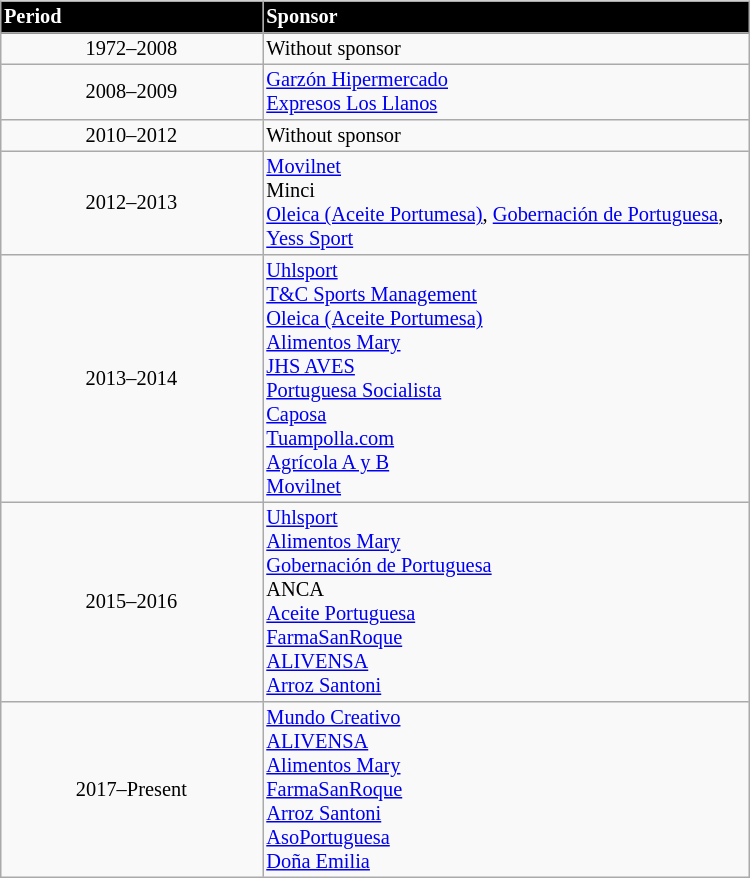<table width=50% align="right">
<tr>
<td valign=top width=50%><br><table align=center border=1 width=80% cellpadding="2" cellspacing="0" style="background: #f9f9f9; border: 1px #aaa solid; border-collapse: collapse; font-size: 85%; text-align: left;">
<tr bgcolor=#000000 style="color:white;">
<th width=35%>Period</th>
<th width=65%>Sponsor</th>
</tr>
<tr>
<td align=center>1972–2008</td>
<td>Without sponsor</td>
</tr>
<tr>
<td align=center>2008–2009</td>
<td> <a href='#'>Garzón Hipermercado</a> <br> <a href='#'>Expresos Los Llanos</a></td>
</tr>
<tr>
<td align=center>2010–2012</td>
<td>Without sponsor</td>
</tr>
<tr>
<td align=center>2012–2013</td>
<td> <a href='#'>Movilnet</a> <br> Minci <br> <a href='#'>Oleica (Aceite Portumesa)</a>, <a href='#'>Gobernación de Portuguesa</a>, <a href='#'>Yess Sport</a></td>
</tr>
<tr>
<td align=center>2013–2014</td>
<td> <a href='#'>Uhlsport</a> <br>  <a href='#'>T&C Sports Management</a> <br> <a href='#'>Oleica (Aceite Portumesa)</a> <br> <a href='#'>Alimentos Mary</a> <br> <a href='#'>JHS AVES</a> <br> <a href='#'>Portuguesa Socialista</a> <br> <a href='#'>Caposa</a> <br> <a href='#'>Tuampolla.com</a> <br> <a href='#'>Agrícola A y B</a> <br> <a href='#'>Movilnet</a></td>
</tr>
<tr>
<td align=center>2015–2016</td>
<td> <a href='#'>Uhlsport</a> <br>  <a href='#'>Alimentos Mary</a> <br> <a href='#'>Gobernación de Portuguesa</a> <br> ANCA <br> <a href='#'>Aceite Portuguesa</a> <br> <a href='#'>FarmaSanRoque</a> <br> <a href='#'>ALIVENSA</a> <br> <a href='#'>Arroz Santoni</a></td>
</tr>
<tr>
<td align=center>2017–Present</td>
<td> <a href='#'>Mundo Creativo</a> <br> <a href='#'>ALIVENSA</a> <br> <a href='#'>Alimentos Mary</a> <br> <a href='#'>FarmaSanRoque</a> <br> <a href='#'>Arroz Santoni</a> <br> <a href='#'>AsoPortuguesa</a> <br> <a href='#'>Doña Emilia</a></td>
</tr>
</table>
</td>
</tr>
</table>
